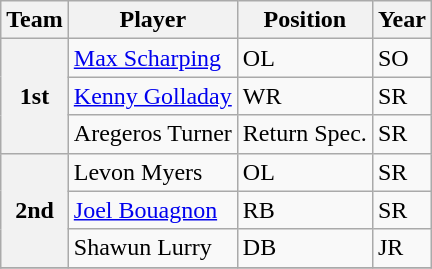<table class="wikitable">
<tr>
<th>Team</th>
<th>Player</th>
<th>Position</th>
<th>Year</th>
</tr>
<tr>
<th rowspan="3">1st</th>
<td><a href='#'>Max Scharping</a></td>
<td>OL</td>
<td>SO</td>
</tr>
<tr>
<td><a href='#'>Kenny Golladay</a></td>
<td>WR</td>
<td>SR</td>
</tr>
<tr>
<td>Aregeros Turner</td>
<td>Return Spec.</td>
<td>SR</td>
</tr>
<tr>
<th rowspan="3">2nd</th>
<td>Levon Myers</td>
<td>OL</td>
<td>SR</td>
</tr>
<tr>
<td><a href='#'>Joel Bouagnon</a></td>
<td>RB</td>
<td>SR</td>
</tr>
<tr>
<td>Shawun Lurry</td>
<td>DB</td>
<td>JR</td>
</tr>
<tr>
</tr>
</table>
